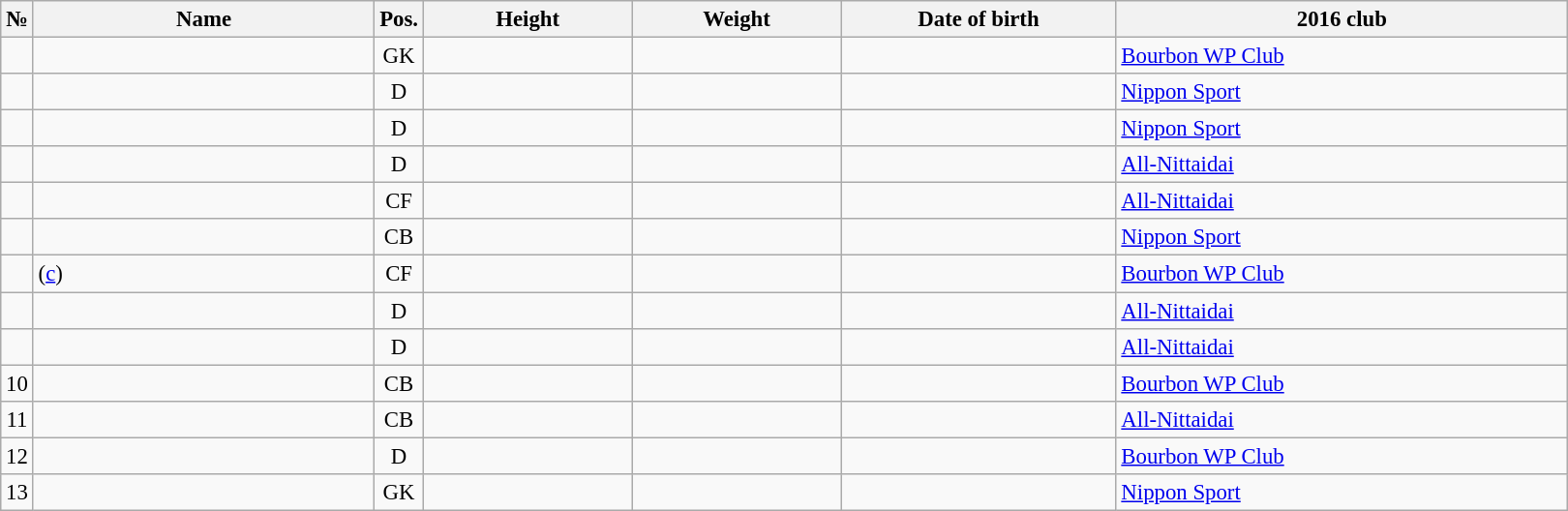<table class="wikitable sortable" style="font-size:95%; text-align:center;">
<tr>
<th>№</th>
<th style="width:15em">Name</th>
<th>Pos.</th>
<th style="width:9em">Height</th>
<th style="width:9em">Weight</th>
<th style="width:12em">Date of birth</th>
<th style="width:20em">2016 club</th>
</tr>
<tr>
<td></td>
<td style="text-align:left;"></td>
<td>GK</td>
<td></td>
<td></td>
<td style="text-align:right;"></td>
<td style="text-align:left;"> <a href='#'>Bourbon WP Club</a></td>
</tr>
<tr>
<td></td>
<td style="text-align:left;"></td>
<td>D</td>
<td></td>
<td></td>
<td style="text-align:right;"></td>
<td style="text-align:left;"> <a href='#'>Nippon Sport</a></td>
</tr>
<tr>
<td></td>
<td style="text-align:left;"></td>
<td>D</td>
<td></td>
<td></td>
<td style="text-align:right;"></td>
<td style="text-align:left;"> <a href='#'>Nippon Sport</a></td>
</tr>
<tr>
<td></td>
<td style="text-align:left;"></td>
<td>D</td>
<td></td>
<td></td>
<td style="text-align:right;"></td>
<td style="text-align:left;"> <a href='#'>All-Nittaidai</a></td>
</tr>
<tr>
<td></td>
<td style="text-align:left;"></td>
<td>CF</td>
<td></td>
<td></td>
<td style="text-align:right;"></td>
<td style="text-align:left;"> <a href='#'>All-Nittaidai</a></td>
</tr>
<tr>
<td></td>
<td style="text-align:left;"></td>
<td>CB</td>
<td></td>
<td></td>
<td style="text-align:right;"></td>
<td style="text-align:left;"> <a href='#'>Nippon Sport</a></td>
</tr>
<tr>
<td></td>
<td style="text-align:left;"> (<a href='#'>c</a>)</td>
<td>CF</td>
<td></td>
<td></td>
<td style="text-align:right;"></td>
<td style="text-align:left;"> <a href='#'>Bourbon WP Club</a></td>
</tr>
<tr>
<td></td>
<td style="text-align:left;"></td>
<td>D</td>
<td></td>
<td></td>
<td style="text-align:right;"></td>
<td style="text-align:left;"> <a href='#'>All-Nittaidai</a></td>
</tr>
<tr>
<td></td>
<td style="text-align:left;"></td>
<td>D</td>
<td></td>
<td></td>
<td style="text-align:right;"></td>
<td style="text-align:left;"> <a href='#'>All-Nittaidai</a></td>
</tr>
<tr>
<td>10</td>
<td style="text-align:left;"></td>
<td>CB</td>
<td></td>
<td></td>
<td style="text-align:right;"></td>
<td style="text-align:left;"> <a href='#'>Bourbon WP Club</a></td>
</tr>
<tr>
<td>11</td>
<td style="text-align:left;"></td>
<td>CB</td>
<td></td>
<td></td>
<td style="text-align:right;"></td>
<td style="text-align:left;"> <a href='#'>All-Nittaidai</a></td>
</tr>
<tr>
<td>12</td>
<td style="text-align:left;"></td>
<td>D</td>
<td></td>
<td></td>
<td style="text-align:right;"></td>
<td style="text-align:left;"> <a href='#'>Bourbon WP Club</a></td>
</tr>
<tr>
<td>13</td>
<td style="text-align:left;"></td>
<td>GK</td>
<td></td>
<td></td>
<td style="text-align:right;"></td>
<td style="text-align:left;"> <a href='#'>Nippon Sport</a></td>
</tr>
</table>
